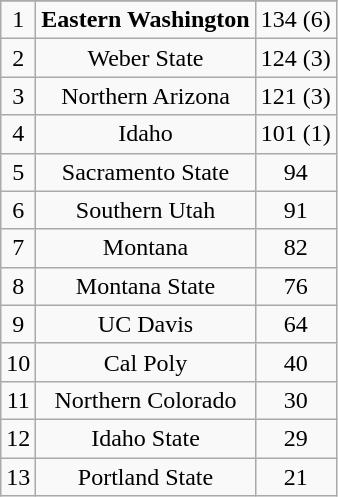<table class="wikitable" style="display: inline-table;">
<tr align="center">
</tr>
<tr align="center">
<td>1</td>
<td><strong>Eastern Washington</strong></td>
<td>134 (6)</td>
</tr>
<tr align="center">
<td>2</td>
<td>Weber State</td>
<td>124 (3)</td>
</tr>
<tr align="center">
<td>3</td>
<td>Northern Arizona</td>
<td>121 (3)</td>
</tr>
<tr align="center">
<td>4</td>
<td>Idaho</td>
<td>101 (1)</td>
</tr>
<tr align="center">
<td>5</td>
<td>Sacramento State</td>
<td>94</td>
</tr>
<tr align="center">
<td>6</td>
<td>Southern Utah</td>
<td>91</td>
</tr>
<tr align="center">
<td>7</td>
<td>Montana</td>
<td>82</td>
</tr>
<tr align="center">
<td>8</td>
<td>Montana State</td>
<td>76</td>
</tr>
<tr align="center">
<td>9</td>
<td>UC Davis</td>
<td>64</td>
</tr>
<tr align="center">
<td>10</td>
<td>Cal Poly</td>
<td>40</td>
</tr>
<tr align="center">
<td>11</td>
<td>Northern Colorado</td>
<td>30</td>
</tr>
<tr align="center">
<td>12</td>
<td>Idaho State</td>
<td>29</td>
</tr>
<tr align="center">
<td>13</td>
<td>Portland State</td>
<td>21</td>
</tr>
</table>
